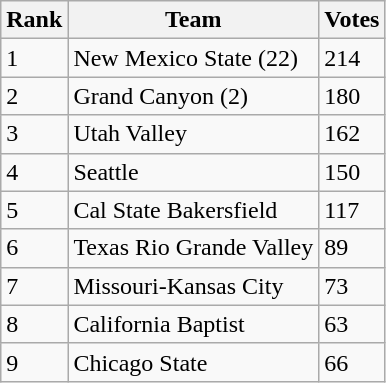<table class=wikitable>
<tr>
<th>Rank</th>
<th>Team</th>
<th>Votes</th>
</tr>
<tr>
<td>1</td>
<td>New Mexico State (22)</td>
<td>214</td>
</tr>
<tr>
<td>2</td>
<td>Grand Canyon (2)</td>
<td>180</td>
</tr>
<tr>
<td>3</td>
<td>Utah Valley</td>
<td>162</td>
</tr>
<tr>
<td>4</td>
<td>Seattle</td>
<td>150</td>
</tr>
<tr>
<td>5</td>
<td>Cal State Bakersfield</td>
<td>117</td>
</tr>
<tr>
<td>6</td>
<td>Texas Rio Grande Valley</td>
<td>89</td>
</tr>
<tr>
<td>7</td>
<td>Missouri-Kansas City</td>
<td>73</td>
</tr>
<tr>
<td>8</td>
<td>California Baptist</td>
<td>63</td>
</tr>
<tr>
<td>9</td>
<td>Chicago State</td>
<td>66</td>
</tr>
</table>
